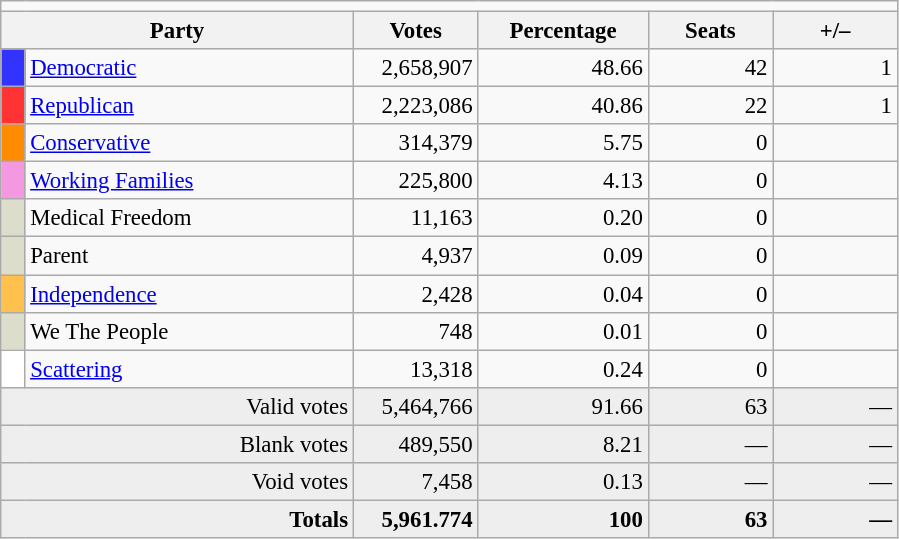<table class="wikitable" style="font-size: 95%;">
<tr>
<td colspan=10 align=center></td>
</tr>
<tr>
<th colspan=2 style="width: 15em">Party</th>
<th style="width: 5em">Votes</th>
<th style="width: 7em">Percentage</th>
<th style="width: 5em">Seats</th>
<th style="width: 5em">+/–</th>
</tr>
<tr>
<th style="background-color:#33F; width: 3px"></th>
<td style="width: 130px"><a href='#'>Democratic</a></td>
<td align="right">2,658,907</td>
<td align="right">48.66</td>
<td align="right">42</td>
<td align="right"> 1</td>
</tr>
<tr>
<th style="background-color:#F33; width: 3px"></th>
<td style="width: 130px"><a href='#'>Republican</a></td>
<td align="right">2,223,086</td>
<td align="right">40.86</td>
<td align="right">22</td>
<td align="right"> 1</td>
</tr>
<tr>
<th style="background-color:#ff8c00; width: 3px"></th>
<td style="width: 130px"><a href='#'>Conservative</a></td>
<td align="right">314,379</td>
<td align="right">5.75</td>
<td align="right">0</td>
<td align="right"></td>
</tr>
<tr>
<th style="background-color:#f598e2; width: 3px"></th>
<td style="width: 130px"><a href='#'>Working Families</a></td>
<td align="right">225,800</td>
<td align="right">4.13</td>
<td align="right">0</td>
<td align="right"></td>
</tr>
<tr>
<th style="background-color:#DDDDCC; width: 3px"></th>
<td style="width: 130px">Medical Freedom</td>
<td align="right">11,163</td>
<td align="right">0.20</td>
<td align="right">0</td>
<td align="right"></td>
</tr>
<tr>
<th style="background-color:#DDDDCC; width: 3px"></th>
<td style="width: 130px">Parent</td>
<td align="right">4,937</td>
<td align="right">0.09</td>
<td align="right">0</td>
<td align="right"></td>
</tr>
<tr>
<th style="background-color:#ffc14e; width: 3px"></th>
<td style="width: 130px"><a href='#'>Independence</a></td>
<td align="right">2,428</td>
<td align="right">0.04</td>
<td align="right">0</td>
<td align="right"></td>
</tr>
<tr>
<th style="background-color:#DDDDCC; width: 3px"></th>
<td style="width: 130px">We The People</td>
<td align="right">748</td>
<td align="right">0.01</td>
<td align="right">0</td>
<td align="right"></td>
</tr>
<tr>
<th style="background-color:#ffffff; width: 3px"></th>
<td style="width: 130px"><a href='#'>Scattering</a></td>
<td align="right">13,318</td>
<td align="right">0.24</td>
<td align="right">0</td>
<td align="right"></td>
</tr>
<tr bgcolor="#EEEEEE">
<td colspan="2" align="right">Valid votes</td>
<td align="right">5,464,766</td>
<td align="right">91.66</td>
<td align="right">63</td>
<td align="right">—</td>
</tr>
<tr bgcolor="#EEEEEE">
<td colspan="2" align="right">Blank votes</td>
<td align="right">489,550</td>
<td align="right">8.21</td>
<td align="right">—</td>
<td align="right">—</td>
</tr>
<tr bgcolor="#EEEEEE">
<td colspan="2" align="right">Void votes</td>
<td align="right">7,458</td>
<td align="right">0.13</td>
<td align="right">—</td>
<td align="right">—</td>
</tr>
<tr bgcolor="#EEEEEE">
<td colspan="2" align="right"><strong>Totals</strong></td>
<td align="right"><strong>5,961.774</strong></td>
<td align="right"><strong>100</strong></td>
<td align="right"><strong>63</strong></td>
<td align="right"><strong>—</strong></td>
</tr>
</table>
